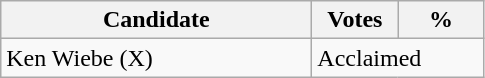<table class="wikitable sortable">
<tr>
<th bgcolor="#DDDDFF" width="200px">Candidate</th>
<th bgcolor="#DDDDFF" width="50px">Votes</th>
<th bgcolor="#DDDDFF" width="50px">%</th>
</tr>
<tr>
<td>Ken Wiebe (X)</td>
<td colspan="2">Acclaimed</td>
</tr>
</table>
